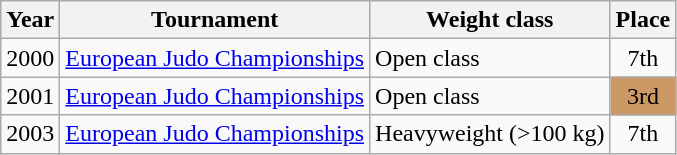<table class=wikitable>
<tr>
<th>Year</th>
<th>Tournament</th>
<th>Weight class</th>
<th>Place</th>
</tr>
<tr>
<td>2000</td>
<td><a href='#'>European Judo Championships</a></td>
<td>Open class</td>
<td align="center">7th</td>
</tr>
<tr>
<td>2001</td>
<td><a href='#'>European Judo Championships</a></td>
<td>Open class</td>
<td bgcolor="cc9966" align="center">3rd</td>
</tr>
<tr>
<td>2003</td>
<td><a href='#'>European Judo Championships</a></td>
<td>Heavyweight (>100 kg)</td>
<td align="center">7th</td>
</tr>
</table>
